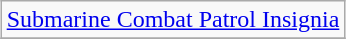<table class="wikitable" style="margin:1em auto; text-align:center;">
<tr>
<td><a href='#'>Submarine Combat Patrol Insignia</a></td>
</tr>
<tr>
</tr>
</table>
